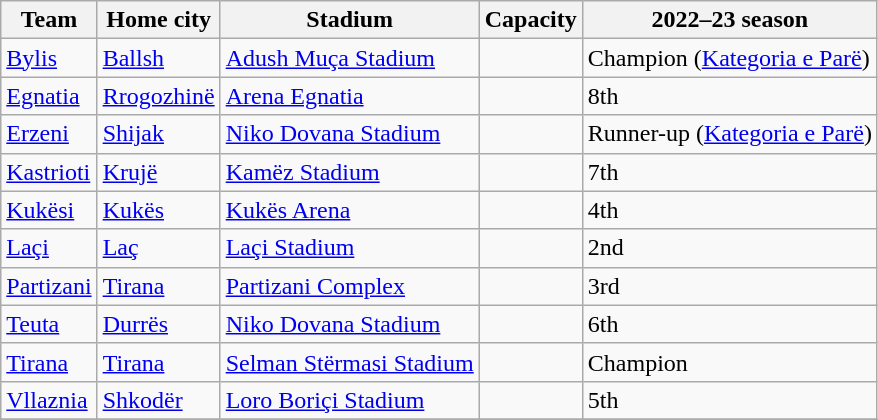<table class="wikitable sortable">
<tr>
<th>Team</th>
<th>Home city</th>
<th>Stadium</th>
<th>Capacity</th>
<th>2022–23 season</th>
</tr>
<tr>
<td><a href='#'>Bylis</a></td>
<td><a href='#'>Ballsh</a></td>
<td><a href='#'>Adush Muça Stadium</a></td>
<td style="text-align:center;"></td>
<td>Champion (<a href='#'>Kategoria e Parë</a>)</td>
</tr>
<tr>
<td><a href='#'>Egnatia</a></td>
<td><a href='#'>Rrogozhinë</a></td>
<td><a href='#'>Arena Egnatia</a></td>
<td style="text-align:center;"></td>
<td>8th</td>
</tr>
<tr>
<td><a href='#'>Erzeni</a></td>
<td><a href='#'>Shijak</a></td>
<td><a href='#'>Niko Dovana Stadium</a></td>
<td style="text-align:center;"></td>
<td>Runner-up (<a href='#'>Kategoria e Parë</a>)</td>
</tr>
<tr>
<td><a href='#'>Kastrioti</a></td>
<td><a href='#'>Krujë</a></td>
<td><a href='#'>Kamëz Stadium</a></td>
<td style="text-align:center;"></td>
<td>7th</td>
</tr>
<tr>
<td><a href='#'>Kukësi</a></td>
<td><a href='#'>Kukës</a></td>
<td><a href='#'>Kukës Arena</a></td>
<td style="text-align:center;"></td>
<td>4th</td>
</tr>
<tr>
<td><a href='#'>Laçi</a></td>
<td><a href='#'>Laç</a></td>
<td><a href='#'>Laçi Stadium</a></td>
<td style="text-align:center;"></td>
<td>2nd</td>
</tr>
<tr>
<td><a href='#'>Partizani</a></td>
<td><a href='#'>Tirana</a></td>
<td><a href='#'>Partizani Complex</a></td>
<td style="text-align:center;"></td>
<td>3rd</td>
</tr>
<tr>
<td><a href='#'>Teuta</a></td>
<td><a href='#'>Durrës</a></td>
<td><a href='#'>Niko Dovana Stadium</a></td>
<td style="text-align:center;"></td>
<td>6th</td>
</tr>
<tr>
<td><a href='#'>Tirana</a></td>
<td><a href='#'>Tirana</a></td>
<td><a href='#'>Selman Stërmasi Stadium</a></td>
<td style="text-align:center;"></td>
<td>Champion</td>
</tr>
<tr>
<td><a href='#'>Vllaznia</a></td>
<td><a href='#'>Shkodër</a></td>
<td><a href='#'>Loro Boriçi Stadium</a></td>
<td style="text-align:center;"></td>
<td>5th</td>
</tr>
<tr>
</tr>
</table>
